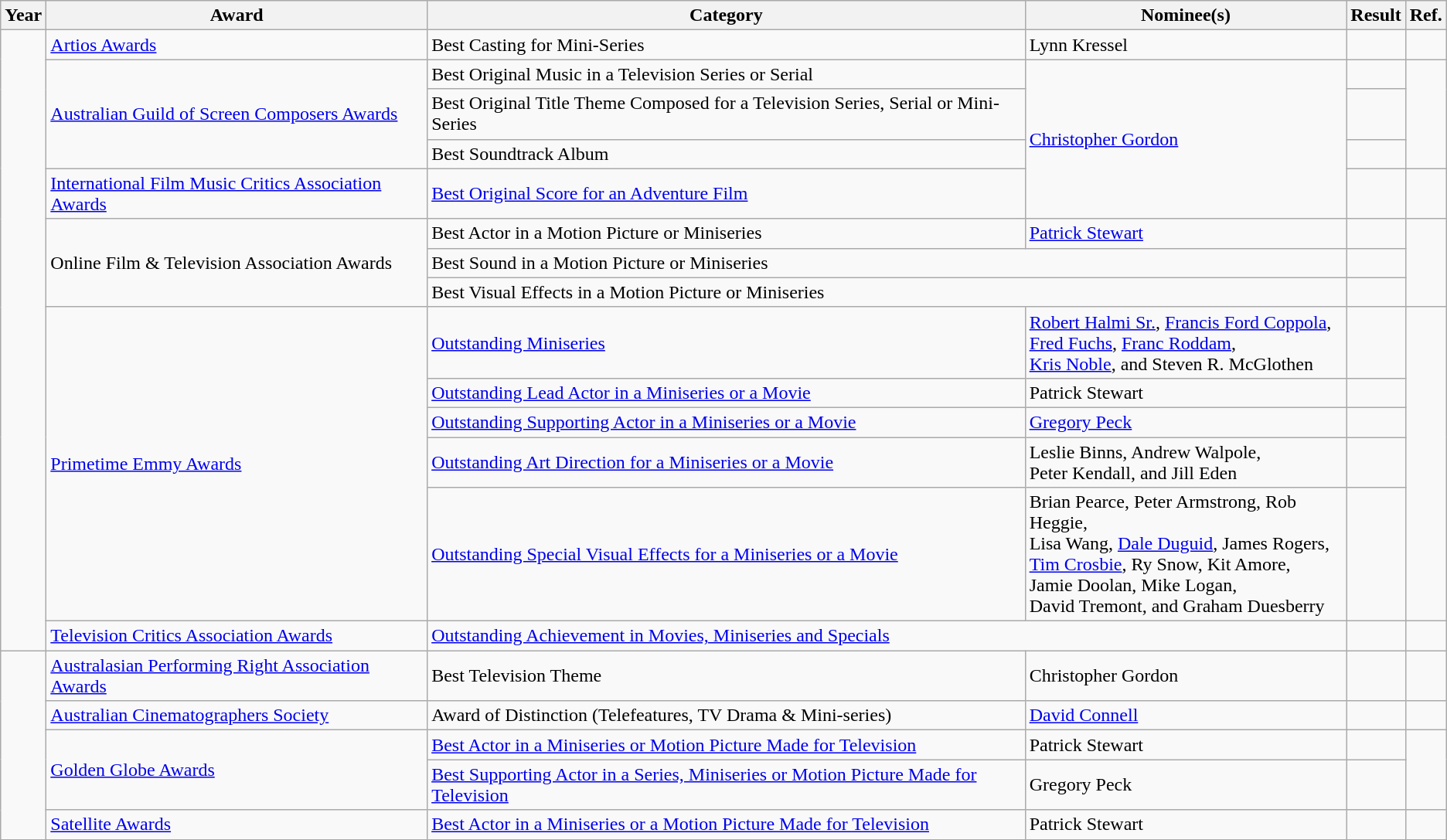<table class="wikitable plainrowheaders">
<tr>
<th>Year</th>
<th>Award</th>
<th>Category</th>
<th>Nominee(s)</th>
<th>Result</th>
<th>Ref.</th>
</tr>
<tr>
<td rowspan="14"></td>
<td><a href='#'>Artios Awards</a></td>
<td>Best Casting for Mini-Series</td>
<td>Lynn Kressel</td>
<td></td>
<td align="center"></td>
</tr>
<tr>
<td rowspan="3"><a href='#'>Australian Guild of Screen Composers Awards</a></td>
<td>Best Original Music in a Television Series or Serial</td>
<td rowspan="4"><a href='#'>Christopher Gordon</a></td>
<td></td>
<td align="center" rowspan="3"></td>
</tr>
<tr>
<td>Best Original Title Theme Composed for a Television Series, Serial or Mini-Series</td>
<td></td>
</tr>
<tr>
<td>Best Soundtrack Album</td>
<td></td>
</tr>
<tr>
<td><a href='#'>International Film Music Critics Association Awards</a></td>
<td><a href='#'>Best Original Score for an Adventure Film</a></td>
<td></td>
<td align="center"></td>
</tr>
<tr>
<td rowspan="3">Online Film & Television Association Awards</td>
<td>Best Actor in a Motion Picture or Miniseries</td>
<td><a href='#'>Patrick Stewart</a></td>
<td></td>
<td align="center" rowspan="3"></td>
</tr>
<tr>
<td colspan="2">Best Sound in a Motion Picture or Miniseries</td>
<td></td>
</tr>
<tr>
<td colspan="2">Best Visual Effects in a Motion Picture or Miniseries</td>
<td></td>
</tr>
<tr>
<td rowspan="5"><a href='#'>Primetime Emmy Awards</a></td>
<td><a href='#'>Outstanding Miniseries</a></td>
<td><a href='#'>Robert Halmi Sr.</a>, <a href='#'>Francis Ford Coppola</a>, <br> <a href='#'>Fred Fuchs</a>, <a href='#'>Franc Roddam</a>, <br> <a href='#'>Kris Noble</a>, and Steven R. McGlothen</td>
<td></td>
<td align="center" rowspan="5"></td>
</tr>
<tr>
<td><a href='#'>Outstanding Lead Actor in a Miniseries or a Movie</a></td>
<td>Patrick Stewart</td>
<td></td>
</tr>
<tr>
<td><a href='#'>Outstanding Supporting Actor in a Miniseries or a Movie</a></td>
<td><a href='#'>Gregory Peck</a></td>
<td></td>
</tr>
<tr>
<td><a href='#'>Outstanding Art Direction for a Miniseries or a Movie</a></td>
<td>Leslie Binns, Andrew Walpole, <br> Peter Kendall, and Jill Eden</td>
<td></td>
</tr>
<tr>
<td><a href='#'>Outstanding Special Visual Effects for a Miniseries or a Movie</a></td>
<td>Brian Pearce, Peter Armstrong, Rob Heggie, <br> Lisa Wang, <a href='#'>Dale Duguid</a>, James Rogers, <br> <a href='#'>Tim Crosbie</a>, Ry Snow, Kit Amore, <br> Jamie Doolan, Mike Logan, <br> David Tremont, and Graham Duesberry</td>
<td></td>
</tr>
<tr>
<td><a href='#'>Television Critics Association Awards</a></td>
<td colspan="2"><a href='#'>Outstanding Achievement in Movies, Miniseries and Specials</a></td>
<td></td>
<td align="center"></td>
</tr>
<tr>
<td rowspan="5"></td>
<td><a href='#'>Australasian Performing Right Association Awards</a></td>
<td>Best Television Theme</td>
<td>Christopher Gordon</td>
<td></td>
<td align="center"></td>
</tr>
<tr>
<td><a href='#'>Australian Cinematographers Society</a></td>
<td>Award of Distinction (Telefeatures, TV Drama & Mini-series)</td>
<td><a href='#'>David Connell</a></td>
<td></td>
<td align="center"></td>
</tr>
<tr>
<td rowspan="2"><a href='#'>Golden Globe Awards</a></td>
<td><a href='#'>Best Actor in a Miniseries or Motion Picture Made for Television</a></td>
<td>Patrick Stewart</td>
<td></td>
<td align="center" rowspan="2"></td>
</tr>
<tr>
<td><a href='#'>Best Supporting Actor in a Series, Miniseries or Motion Picture Made for Television</a></td>
<td>Gregory Peck</td>
<td></td>
</tr>
<tr>
<td><a href='#'>Satellite Awards</a></td>
<td><a href='#'>Best Actor in a Miniseries or a Motion Picture Made for Television</a></td>
<td>Patrick Stewart</td>
<td></td>
<td align="center"></td>
</tr>
</table>
